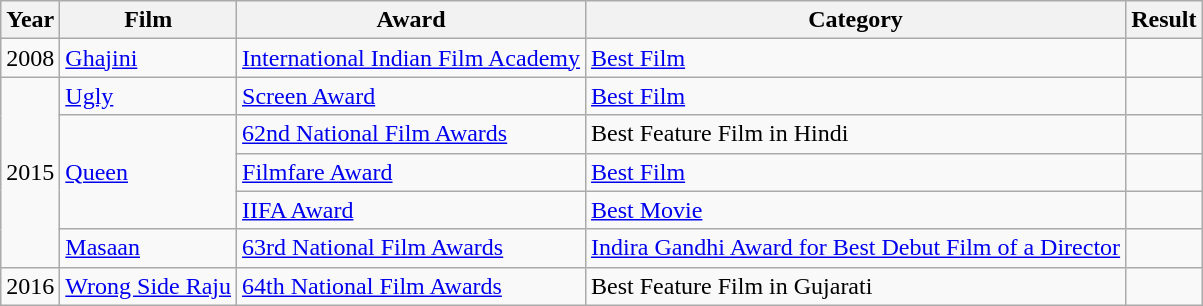<table class="wikitable sortable">
<tr>
<th>Year</th>
<th>Film</th>
<th>Award</th>
<th>Category</th>
<th>Result</th>
</tr>
<tr>
<td>2008</td>
<td><a href='#'>Ghajini</a></td>
<td><a href='#'>International Indian Film Academy</a></td>
<td><a href='#'>Best Film</a></td>
<td></td>
</tr>
<tr>
<td rowspan="5">2015</td>
<td><a href='#'>Ugly</a></td>
<td><a href='#'>Screen Award</a></td>
<td><a href='#'>Best Film</a></td>
<td></td>
</tr>
<tr>
<td rowspan="3"><a href='#'>Queen</a></td>
<td><a href='#'>62nd National Film Awards</a></td>
<td>Best Feature Film in Hindi</td>
<td></td>
</tr>
<tr>
<td><a href='#'>Filmfare Award</a></td>
<td><a href='#'>Best Film</a></td>
<td></td>
</tr>
<tr>
<td><a href='#'>IIFA Award</a></td>
<td><a href='#'>Best Movie</a></td>
<td></td>
</tr>
<tr>
<td><a href='#'>Masaan</a></td>
<td><a href='#'>63rd National Film Awards</a></td>
<td><a href='#'>Indira Gandhi Award for Best Debut Film of a Director</a></td>
<td></td>
</tr>
<tr>
<td>2016</td>
<td><a href='#'>Wrong Side Raju</a></td>
<td><a href='#'>64th National Film Awards</a></td>
<td>Best Feature Film in Gujarati</td>
<td></td>
</tr>
</table>
